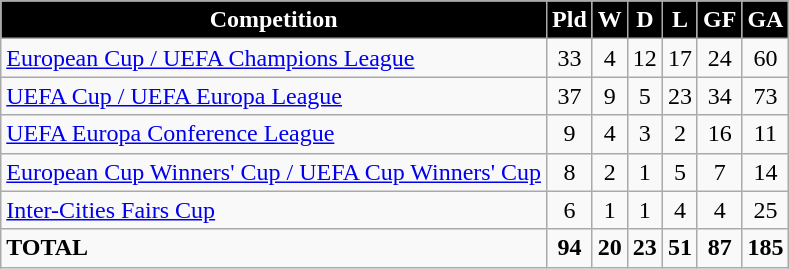<table class="wikitable">
<tr>
<th style="color:white; background:black">Competition</th>
<th style="color:white; background:black">Pld</th>
<th style="color:white; background:black">W</th>
<th style="color:white; background:black">D</th>
<th style="color:white; background:black">L</th>
<th style="color:white; background:black">GF</th>
<th style="color:white; background:black">GA</th>
</tr>
<tr>
<td><a href='#'>European Cup / UEFA Champions League</a></td>
<td style="text-align:center;">33</td>
<td style="text-align:center;">4</td>
<td style="text-align:center;">12</td>
<td style="text-align:center;">17</td>
<td style="text-align:center;">24</td>
<td style="text-align:center;">60</td>
</tr>
<tr>
<td><a href='#'>UEFA Cup / UEFA Europa League</a></td>
<td style="text-align:center;">37</td>
<td style="text-align:center;">9</td>
<td style="text-align:center;">5</td>
<td style="text-align:center;">23</td>
<td style="text-align:center;">34</td>
<td style="text-align:center;">73</td>
</tr>
<tr>
<td><a href='#'>UEFA Europa Conference League</a></td>
<td style="text-align:center;">9</td>
<td style="text-align:center;">4</td>
<td style="text-align:center;">3</td>
<td style="text-align:center;">2</td>
<td style="text-align:center;">16</td>
<td style="text-align:center;">11</td>
</tr>
<tr>
<td><a href='#'>European Cup Winners' Cup / UEFA Cup Winners' Cup</a></td>
<td style="text-align:center;">8</td>
<td style="text-align:center;">2</td>
<td style="text-align:center;">1</td>
<td style="text-align:center;">5</td>
<td style="text-align:center;">7</td>
<td style="text-align:center;">14</td>
</tr>
<tr>
<td><a href='#'>Inter-Cities Fairs Cup</a></td>
<td style="text-align:center;">6</td>
<td style="text-align:center;">1</td>
<td style="text-align:center;">1</td>
<td style="text-align:center;">4</td>
<td style="text-align:center;">4</td>
<td style="text-align:center;">25</td>
</tr>
<tr>
<td><strong>TOTAL</strong></td>
<td style="text-align:center;"><strong>94</strong></td>
<td style="text-align:center;"><strong>20</strong></td>
<td style="text-align:center;"><strong>23</strong></td>
<td style="text-align:center;"><strong>51</strong></td>
<td style="text-align:center;"><strong>87</strong></td>
<td style="text-align:center;"><strong>185</strong></td>
</tr>
</table>
